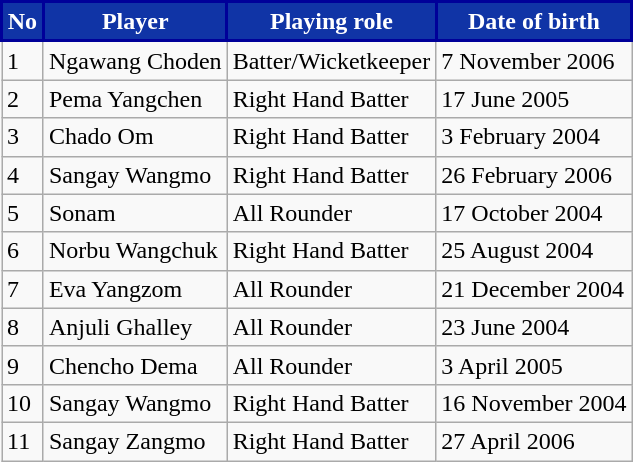<table class="wikitable">
<tr>
<th style="color:#ffffff; background: #1034A6; border:2px solid #000099;">No</th>
<th style="color:#ffffff; background: #1034A6; border:2px solid #000099;">Player</th>
<th style="color:#ffffff; background: #1034A6; border:2px solid #000099;">Playing role</th>
<th style="color:#ffffff; background: #1034A6; border:2px solid #000099;">Date of birth</th>
</tr>
<tr>
<td>1</td>
<td>Ngawang Choden</td>
<td>Batter/Wicketkeeper</td>
<td>7 November 2006</td>
</tr>
<tr>
<td>2</td>
<td>Pema Yangchen</td>
<td>Right Hand Batter</td>
<td>17 June 2005</td>
</tr>
<tr>
<td>3</td>
<td>Chado Om</td>
<td>Right Hand Batter</td>
<td>3 February 2004</td>
</tr>
<tr>
<td>4</td>
<td>Sangay Wangmo</td>
<td>Right Hand Batter</td>
<td>26 February 2006</td>
</tr>
<tr>
<td>5</td>
<td>Sonam</td>
<td>All Rounder</td>
<td>17 October 2004</td>
</tr>
<tr>
<td>6</td>
<td>Norbu Wangchuk</td>
<td>Right Hand Batter</td>
<td>25 August 2004</td>
</tr>
<tr>
<td>7</td>
<td>Eva Yangzom</td>
<td>All Rounder</td>
<td>21 December 2004</td>
</tr>
<tr>
<td>8</td>
<td>Anjuli Ghalley</td>
<td>All Rounder</td>
<td>23 June 2004</td>
</tr>
<tr>
<td>9</td>
<td>Chencho Dema</td>
<td>All Rounder</td>
<td>3 April 2005</td>
</tr>
<tr>
<td>10</td>
<td>Sangay Wangmo</td>
<td>Right Hand Batter</td>
<td>16 November 2004</td>
</tr>
<tr>
<td>11</td>
<td>Sangay Zangmo</td>
<td>Right Hand Batter</td>
<td>27 April 2006</td>
</tr>
</table>
